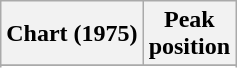<table class="wikitable sortable plainrowheaders" style="text-align:center">
<tr>
<th scope="col">Chart (1975)</th>
<th scope="col">Peak<br> position</th>
</tr>
<tr>
</tr>
<tr>
</tr>
<tr>
</tr>
<tr>
</tr>
<tr>
</tr>
</table>
